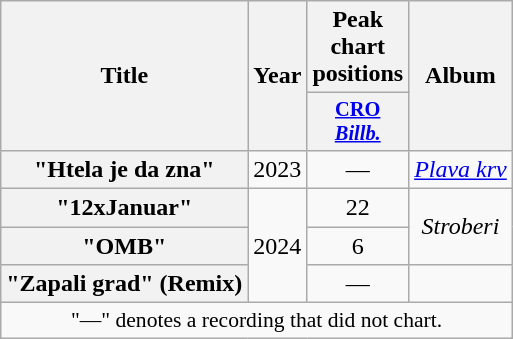<table class="wikitable plainrowheaders" style="text-align:center;">
<tr>
<th scope="col" rowspan="2">Title</th>
<th scope="col" rowspan="2">Year</th>
<th scope="col" colspan="1">Peak chart positions</th>
<th scope="col" rowspan="2">Album</th>
</tr>
<tr>
<th style="width:2.5em; font-size:85%"><a href='#'>CRO<br><em>Billb.</em></a><br></th>
</tr>
<tr>
<th scope="row">"Htela je da zna"<br></th>
<td>2023</td>
<td>—</td>
<td><em><a href='#'>Plava krv</a></em></td>
</tr>
<tr>
<th scope="row">"12xJanuar"<br></th>
<td rowspan="3">2024</td>
<td>22</td>
<td rowspan="2"><em>Stroberi</em></td>
</tr>
<tr>
<th scope="row">"OMB"<br></th>
<td>6</td>
</tr>
<tr>
<th scope="row">"Zapali grad" (Remix)</th>
<td>—</td>
<td></td>
</tr>
<tr>
<td colspan="4" style="font-size:90%">"—" denotes a recording that did not chart.</td>
</tr>
</table>
